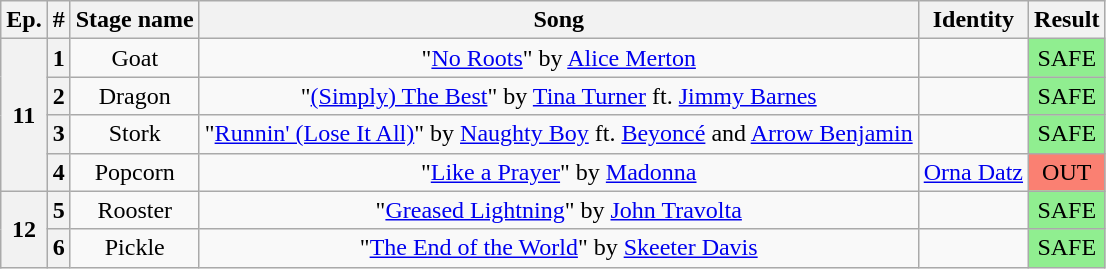<table class="wikitable plainrowheaders" style="text-align: center;">
<tr>
<th>Ep.</th>
<th>#</th>
<th>Stage name</th>
<th>Song</th>
<th>Identity</th>
<th>Result</th>
</tr>
<tr>
<th rowspan="4">11</th>
<th>1</th>
<td>Goat</td>
<td>"<a href='#'>No Roots</a>" by <a href='#'>Alice Merton</a></td>
<td></td>
<td bgcolor="lightgreen">SAFE</td>
</tr>
<tr>
<th>2</th>
<td>Dragon</td>
<td>"<a href='#'>(Simply) The Best</a>" by <a href='#'>Tina Turner</a> ft. <a href='#'>Jimmy Barnes</a></td>
<td></td>
<td bgcolor="lightgreen">SAFE</td>
</tr>
<tr>
<th>3</th>
<td>Stork</td>
<td>"<a href='#'>Runnin' (Lose It All)</a>" by <a href='#'>Naughty Boy</a> ft. <a href='#'>Beyoncé</a> and <a href='#'>Arrow Benjamin</a></td>
<td></td>
<td bgcolor="lightgreen">SAFE</td>
</tr>
<tr>
<th>4</th>
<td>Popcorn</td>
<td>"<a href='#'>Like a Prayer</a>" by <a href='#'>Madonna</a></td>
<td><a href='#'>Orna Datz</a></td>
<td bgcolor="salmon">OUT</td>
</tr>
<tr>
<th rowspan="2">12</th>
<th>5</th>
<td>Rooster</td>
<td>"<a href='#'>Greased Lightning</a>" by <a href='#'>John Travolta</a></td>
<td></td>
<td bgcolor="lightgreen">SAFE</td>
</tr>
<tr>
<th>6</th>
<td>Pickle</td>
<td>"<a href='#'>The End of the World</a>" by <a href='#'>Skeeter Davis</a></td>
<td></td>
<td bgcolor="lightgreen">SAFE</td>
</tr>
</table>
